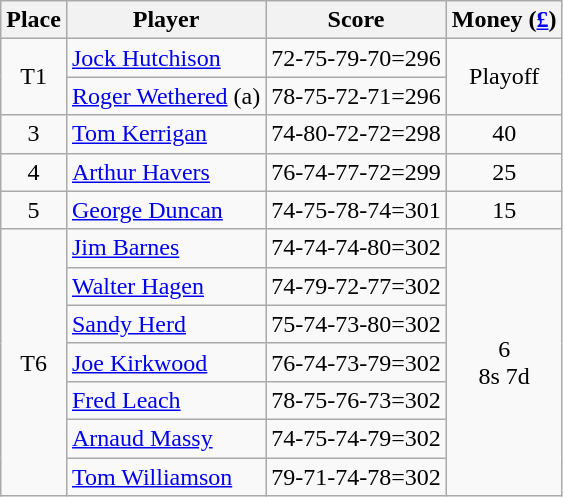<table class=wikitable>
<tr>
<th>Place</th>
<th>Player</th>
<th>Score</th>
<th>Money (<a href='#'>£</a>)</th>
</tr>
<tr>
<td rowspan=2 align=center>T1</td>
<td> <a href='#'>Jock Hutchison</a></td>
<td>72-75-79-70=296</td>
<td rowspan=2 align=center>Playoff</td>
</tr>
<tr>
<td> <a href='#'>Roger Wethered</a> (a)</td>
<td>78-75-72-71=296</td>
</tr>
<tr>
<td align=center>3</td>
<td> <a href='#'>Tom Kerrigan</a></td>
<td>74-80-72-72=298</td>
<td align=center>40</td>
</tr>
<tr>
<td align=center>4</td>
<td> <a href='#'>Arthur Havers</a></td>
<td>76-74-77-72=299</td>
<td align=center>25</td>
</tr>
<tr>
<td align=center>5</td>
<td> <a href='#'>George Duncan</a></td>
<td>74-75-78-74=301</td>
<td align=center>15</td>
</tr>
<tr>
<td rowspan=7 align=center>T6</td>
<td> <a href='#'>Jim Barnes</a></td>
<td>74-74-74-80=302</td>
<td rowspan=7 align=center>6<br>8s 7d</td>
</tr>
<tr>
<td> <a href='#'>Walter Hagen</a></td>
<td>74-79-72-77=302</td>
</tr>
<tr>
<td> <a href='#'>Sandy Herd</a></td>
<td>75-74-73-80=302</td>
</tr>
<tr>
<td> <a href='#'>Joe Kirkwood</a></td>
<td>76-74-73-79=302</td>
</tr>
<tr>
<td> <a href='#'>Fred Leach</a></td>
<td>78-75-76-73=302</td>
</tr>
<tr>
<td> <a href='#'>Arnaud Massy</a></td>
<td>74-75-74-79=302</td>
</tr>
<tr>
<td> <a href='#'>Tom Williamson</a></td>
<td>79-71-74-78=302</td>
</tr>
</table>
